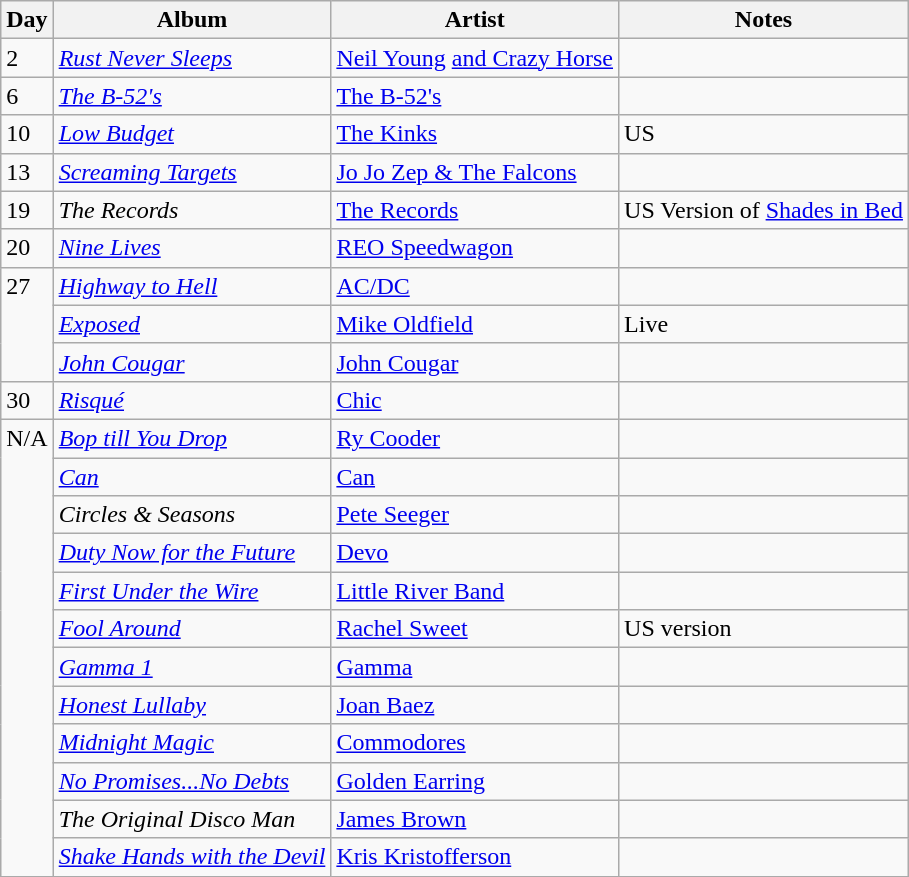<table class="wikitable">
<tr>
<th>Day</th>
<th>Album</th>
<th>Artist</th>
<th>Notes</th>
</tr>
<tr>
<td valign="top">2</td>
<td><em><a href='#'>Rust Never Sleeps</a></em></td>
<td><a href='#'>Neil Young</a> <a href='#'>and Crazy Horse</a></td>
<td></td>
</tr>
<tr>
<td valign="top">6</td>
<td><em><a href='#'>The B-52's</a></em></td>
<td><a href='#'>The B-52's</a></td>
<td></td>
</tr>
<tr>
<td valign="top">10</td>
<td><em><a href='#'>Low Budget</a></em></td>
<td><a href='#'>The Kinks</a></td>
<td>US</td>
</tr>
<tr>
<td valign="top">13</td>
<td><em><a href='#'>Screaming Targets</a></em></td>
<td><a href='#'>Jo Jo Zep & The Falcons</a></td>
<td></td>
</tr>
<tr>
<td valign="top">19</td>
<td><em>The Records</em></td>
<td><a href='#'>The Records</a></td>
<td>US Version of <a href='#'>Shades in Bed</a></td>
</tr>
<tr>
<td valign="top">20</td>
<td><em><a href='#'>Nine Lives</a></em></td>
<td><a href='#'>REO Speedwagon</a></td>
<td></td>
</tr>
<tr>
<td rowspan="3" valign="top">27</td>
<td><em><a href='#'>Highway to Hell</a></em></td>
<td><a href='#'>AC/DC</a></td>
<td></td>
</tr>
<tr>
<td><em><a href='#'>Exposed</a></em></td>
<td><a href='#'>Mike Oldfield</a></td>
<td>Live</td>
</tr>
<tr>
<td><em><a href='#'>John Cougar</a></em></td>
<td><a href='#'>John Cougar</a></td>
<td></td>
</tr>
<tr>
<td valign="top">30</td>
<td><em><a href='#'>Risqué</a></em></td>
<td><a href='#'>Chic</a></td>
<td></td>
</tr>
<tr>
<td rowspan="12" valign="top">N/A</td>
<td><em><a href='#'>Bop till You Drop</a></em></td>
<td><a href='#'>Ry Cooder</a></td>
<td></td>
</tr>
<tr>
<td><em><a href='#'>Can</a></em></td>
<td><a href='#'>Can</a></td>
<td></td>
</tr>
<tr>
<td><em>Circles & Seasons</em></td>
<td><a href='#'>Pete Seeger</a></td>
<td></td>
</tr>
<tr>
<td><em><a href='#'>Duty Now for the Future</a></em></td>
<td><a href='#'>Devo</a></td>
<td></td>
</tr>
<tr>
<td><em><a href='#'>First Under the Wire</a></em></td>
<td><a href='#'>Little River Band</a></td>
<td></td>
</tr>
<tr>
<td><em><a href='#'>Fool Around</a></em></td>
<td><a href='#'>Rachel Sweet</a></td>
<td>US version</td>
</tr>
<tr>
<td><em><a href='#'>Gamma 1</a></em></td>
<td><a href='#'>Gamma</a></td>
<td></td>
</tr>
<tr>
<td><em><a href='#'>Honest Lullaby</a></em></td>
<td><a href='#'>Joan Baez</a></td>
<td></td>
</tr>
<tr>
<td><em><a href='#'>Midnight Magic</a></em></td>
<td><a href='#'>Commodores</a></td>
<td></td>
</tr>
<tr>
<td><em><a href='#'>No Promises...No Debts</a></em></td>
<td><a href='#'>Golden Earring</a></td>
<td></td>
</tr>
<tr>
<td><em>The Original Disco Man</em></td>
<td><a href='#'>James Brown</a></td>
<td></td>
</tr>
<tr>
<td><em><a href='#'>Shake Hands with the Devil</a></em></td>
<td><a href='#'>Kris Kristofferson</a></td>
<td></td>
</tr>
<tr>
</tr>
</table>
